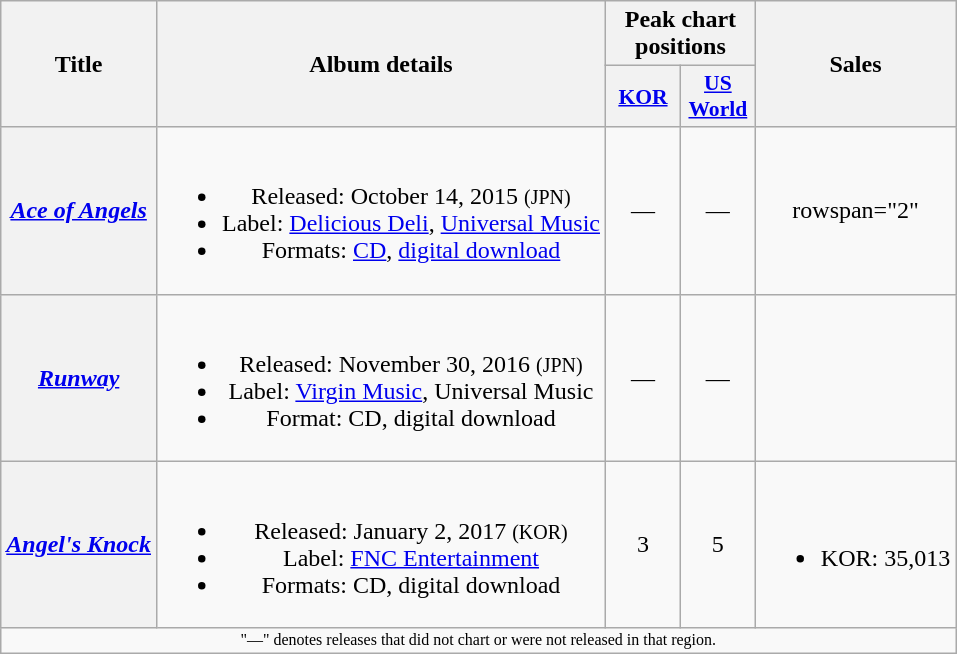<table class="wikitable plainrowheaders" style="text-align:center;">
<tr>
<th rowspan="2" scope="col">Title</th>
<th rowspan="2" scope="col">Album details</th>
<th colspan="2" scope="col">Peak chart positions</th>
<th rowspan="2" scope="col">Sales</th>
</tr>
<tr>
<th scope="col" style="width:3em;font-size:90%;"><a href='#'>KOR</a><br></th>
<th scope="col" style="width:3em;font-size:90%;"><a href='#'>US World</a> <br></th>
</tr>
<tr>
<th scope="row"><em><a href='#'>Ace of Angels</a></em></th>
<td><br><ul><li>Released: October 14, 2015 <small>(JPN)</small></li><li>Label: <a href='#'>Delicious Deli</a>, <a href='#'>Universal Music</a></li><li>Formats: <a href='#'>CD</a>, <a href='#'>digital download</a></li></ul></td>
<td>—</td>
<td>—</td>
<td>rowspan="2" </td>
</tr>
<tr>
<th scope="row"><em><a href='#'>Runway</a></em></th>
<td><br><ul><li>Released: November 30, 2016 <small>(JPN)</small></li><li>Label: <a href='#'>Virgin Music</a>, Universal Music</li><li>Format: CD, digital download</li></ul></td>
<td>—</td>
<td>—</td>
</tr>
<tr>
<th scope="row"><em><a href='#'>Angel's Knock</a></em></th>
<td><br><ul><li>Released: January 2, 2017 <small>(KOR)</small></li><li>Label: <a href='#'>FNC Entertainment</a></li><li>Formats: CD, digital download</li></ul></td>
<td>3</td>
<td>5</td>
<td><br><ul><li>KOR: 35,013</li></ul></td>
</tr>
<tr>
<td colspan="6" style="font-size:8pt;">"—" denotes releases that did not chart or were not released in that region.</td>
</tr>
</table>
